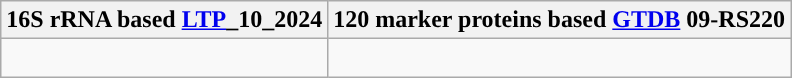<table class="wikitable">
<tr>
<th colspan=1>16S rRNA based <a href='#'>LTP</a>_10_2024</th>
<th colspan=1>120 marker proteins based <a href='#'>GTDB</a> 09-RS220</th>
</tr>
<tr>
<td style="vertical-align:top"><br></td>
<td><br></td>
</tr>
</table>
